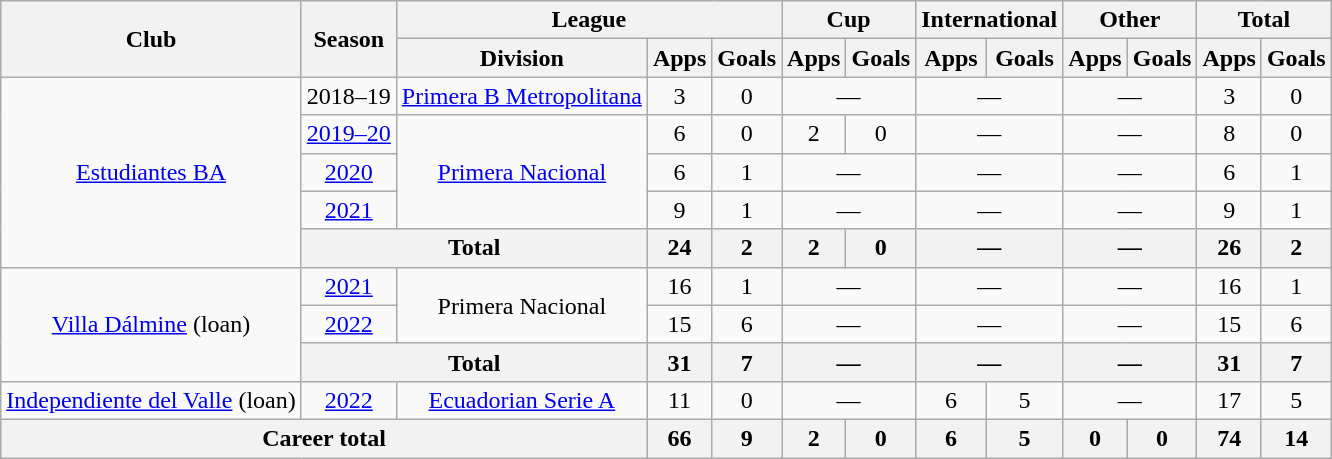<table class="wikitable" style="text-align: center;">
<tr>
<th rowspan="2">Club</th>
<th rowspan="2">Season</th>
<th colspan="3">League</th>
<th colspan="2">Cup</th>
<th colspan="2">International</th>
<th colspan="2">Other</th>
<th colspan="2">Total</th>
</tr>
<tr>
<th>Division</th>
<th>Apps</th>
<th>Goals</th>
<th>Apps</th>
<th>Goals</th>
<th>Apps</th>
<th>Goals</th>
<th>Apps</th>
<th>Goals</th>
<th>Apps</th>
<th>Goals</th>
</tr>
<tr>
<td rowspan="5"><a href='#'>Estudiantes BA</a></td>
<td>2018–19</td>
<td><a href='#'>Primera B Metropolitana</a></td>
<td>3</td>
<td>0</td>
<td colspan="2">—</td>
<td colspan="2">—</td>
<td colspan="2">—</td>
<td>3</td>
<td>0</td>
</tr>
<tr>
<td><a href='#'>2019–20</a></td>
<td rowspan="3"><a href='#'>Primera Nacional</a></td>
<td>6</td>
<td>0</td>
<td>2</td>
<td>0</td>
<td colspan="2">—</td>
<td colspan="2">—</td>
<td>8</td>
<td>0</td>
</tr>
<tr>
<td><a href='#'>2020</a></td>
<td>6</td>
<td>1</td>
<td colspan="2">—</td>
<td colspan="2">—</td>
<td colspan="2">—</td>
<td>6</td>
<td>1</td>
</tr>
<tr>
<td><a href='#'>2021</a></td>
<td>9</td>
<td>1</td>
<td colspan="2">—</td>
<td colspan="2">—</td>
<td colspan="2">—</td>
<td>9</td>
<td>1</td>
</tr>
<tr>
<th colspan="2">Total</th>
<th>24</th>
<th>2</th>
<th>2</th>
<th>0</th>
<th colspan="2">—</th>
<th colspan="2">—</th>
<th>26</th>
<th>2</th>
</tr>
<tr>
<td rowspan="3"><a href='#'>Villa Dálmine</a> (loan)</td>
<td><a href='#'>2021</a></td>
<td rowspan="2">Primera Nacional</td>
<td>16</td>
<td>1</td>
<td colspan="2">—</td>
<td colspan="2">—</td>
<td colspan="2">—</td>
<td>16</td>
<td>1</td>
</tr>
<tr>
<td><a href='#'>2022</a></td>
<td>15</td>
<td>6</td>
<td colspan="2">—</td>
<td colspan="2">—</td>
<td colspan="2">—</td>
<td>15</td>
<td>6</td>
</tr>
<tr>
<th colspan="2">Total</th>
<th>31</th>
<th>7</th>
<th colspan="2">—</th>
<th colspan="2">—</th>
<th colspan="2">—</th>
<th>31</th>
<th>7</th>
</tr>
<tr>
<td><a href='#'>Independiente del Valle</a> (loan)</td>
<td><a href='#'>2022</a></td>
<td><a href='#'>Ecuadorian Serie A</a></td>
<td>11</td>
<td>0</td>
<td colspan="2">—</td>
<td>6</td>
<td>5</td>
<td colspan="2">—</td>
<td>17</td>
<td>5</td>
</tr>
<tr>
<th colspan="3">Career total</th>
<th>66</th>
<th>9</th>
<th>2</th>
<th>0</th>
<th>6</th>
<th>5</th>
<th>0</th>
<th>0</th>
<th>74</th>
<th>14</th>
</tr>
</table>
